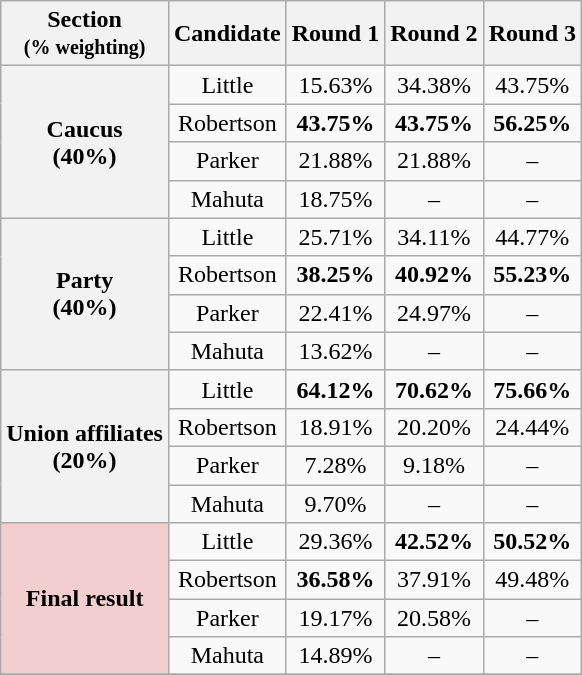<table class="wikitable" style="text-align:center">
<tr>
<th>Section <small><br>(% weighting)</small></th>
<th>Candidate</th>
<th>Round 1</th>
<th>Round 2</th>
<th>Round 3</th>
</tr>
<tr>
<th rowspan=4>Caucus <br>(40%)</th>
<td>Little</td>
<td>15.63%</td>
<td>34.38%</td>
<td>43.75%</td>
</tr>
<tr>
<td>Robertson</td>
<td><strong>43.75%</strong></td>
<td><strong>43.75%</strong></td>
<td><strong>56.25%</strong></td>
</tr>
<tr>
<td>Parker</td>
<td>21.88%</td>
<td>21.88%</td>
<td>–</td>
</tr>
<tr>
<td>Mahuta</td>
<td>18.75%</td>
<td>–</td>
<td>–</td>
</tr>
<tr>
<th rowspan=4>Party <br>(40%)</th>
<td>Little</td>
<td>25.71%</td>
<td>34.11%</td>
<td>44.77%</td>
</tr>
<tr>
<td>Robertson</td>
<td><strong>38.25%</strong></td>
<td><strong>40.92%</strong></td>
<td><strong>55.23%</strong></td>
</tr>
<tr>
<td>Parker</td>
<td>22.41%</td>
<td>24.97%</td>
<td>–</td>
</tr>
<tr>
<td>Mahuta</td>
<td>13.62%</td>
<td>–</td>
<td>–</td>
</tr>
<tr>
<th rowspan=4>Union affiliates <br> (20%)</th>
<td>Little</td>
<td><strong>64.12%</strong></td>
<td><strong>70.62%</strong></td>
<td><strong>75.66%</strong></td>
</tr>
<tr>
<td>Robertson</td>
<td>18.91%</td>
<td>20.20%</td>
<td>24.44%</td>
</tr>
<tr>
<td>Parker</td>
<td>7.28%</td>
<td>9.18%</td>
<td>–</td>
</tr>
<tr>
<td>Mahuta</td>
<td>9.70%</td>
<td>–</td>
<td>–</td>
</tr>
<tr>
<th rowspan=4 style="background: #F2CECE;">Final result</th>
<td>Little</td>
<td>29.36%</td>
<td><strong>42.52%</strong></td>
<td><strong>50.52%</strong></td>
</tr>
<tr>
<td>Robertson</td>
<td><strong>36.58%</strong></td>
<td>37.91%</td>
<td>49.48%</td>
</tr>
<tr>
<td>Parker</td>
<td>19.17%</td>
<td>20.58%</td>
<td>–</td>
</tr>
<tr>
<td>Mahuta</td>
<td>14.89%</td>
<td>–</td>
<td>–</td>
</tr>
<tr>
</tr>
</table>
